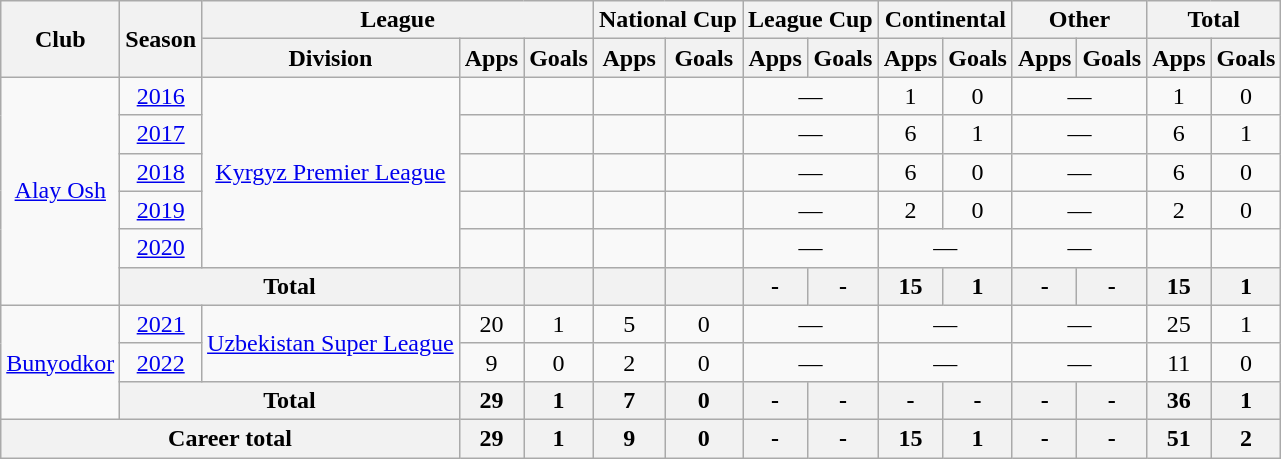<table class="wikitable" style="text-align:center">
<tr>
<th rowspan="2">Club</th>
<th rowspan="2">Season</th>
<th colspan="3">League</th>
<th colspan="2">National Cup</th>
<th colspan="2">League Cup</th>
<th colspan="2">Continental</th>
<th colspan="2">Other</th>
<th colspan="2">Total</th>
</tr>
<tr>
<th>Division</th>
<th>Apps</th>
<th>Goals</th>
<th>Apps</th>
<th>Goals</th>
<th>Apps</th>
<th>Goals</th>
<th>Apps</th>
<th>Goals</th>
<th>Apps</th>
<th>Goals</th>
<th>Apps</th>
<th>Goals</th>
</tr>
<tr>
<td rowspan="6"><a href='#'>Alay Osh</a></td>
<td><a href='#'>2016</a></td>
<td rowspan="5"><a href='#'>Kyrgyz Premier League</a></td>
<td></td>
<td></td>
<td></td>
<td></td>
<td colspan="2">—</td>
<td>1</td>
<td>0</td>
<td colspan="2">—</td>
<td>1</td>
<td>0</td>
</tr>
<tr>
<td><a href='#'>2017</a></td>
<td></td>
<td></td>
<td></td>
<td></td>
<td colspan="2">—</td>
<td>6</td>
<td>1</td>
<td colspan="2">—</td>
<td>6</td>
<td>1</td>
</tr>
<tr>
<td><a href='#'>2018</a></td>
<td></td>
<td></td>
<td></td>
<td></td>
<td colspan="2">—</td>
<td>6</td>
<td>0</td>
<td colspan="2">—</td>
<td>6</td>
<td>0</td>
</tr>
<tr>
<td><a href='#'>2019</a></td>
<td></td>
<td></td>
<td></td>
<td></td>
<td colspan="2">—</td>
<td>2</td>
<td>0</td>
<td colspan="2">—</td>
<td>2</td>
<td>0</td>
</tr>
<tr>
<td><a href='#'>2020</a></td>
<td></td>
<td></td>
<td></td>
<td></td>
<td colspan="2">—</td>
<td colspan="2">—</td>
<td colspan="2">—</td>
<td></td>
<td></td>
</tr>
<tr>
<th colspan="2">Total</th>
<th></th>
<th></th>
<th></th>
<th></th>
<th>-</th>
<th>-</th>
<th>15</th>
<th>1</th>
<th>-</th>
<th>-</th>
<th>15</th>
<th>1</th>
</tr>
<tr>
<td rowspan="3"><a href='#'>Bunyodkor</a></td>
<td><a href='#'>2021</a></td>
<td rowspan="2"><a href='#'>Uzbekistan Super League</a></td>
<td>20</td>
<td>1</td>
<td>5</td>
<td>0</td>
<td colspan="2">—</td>
<td colspan="2">—</td>
<td colspan="2">—</td>
<td>25</td>
<td>1</td>
</tr>
<tr>
<td><a href='#'>2022</a></td>
<td>9</td>
<td>0</td>
<td>2</td>
<td>0</td>
<td colspan="2">—</td>
<td colspan="2">—</td>
<td colspan="2">—</td>
<td>11</td>
<td>0</td>
</tr>
<tr>
<th colspan="2">Total</th>
<th>29</th>
<th>1</th>
<th>7</th>
<th>0</th>
<th>-</th>
<th>-</th>
<th>-</th>
<th>-</th>
<th>-</th>
<th>-</th>
<th>36</th>
<th>1</th>
</tr>
<tr>
<th colspan="3">Career total</th>
<th>29</th>
<th>1</th>
<th>9</th>
<th>0</th>
<th>-</th>
<th>-</th>
<th>15</th>
<th>1</th>
<th>-</th>
<th>-</th>
<th>51</th>
<th>2</th>
</tr>
</table>
